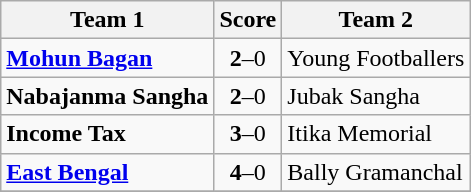<table class="wikitable" style="text-align:left">
<tr>
<th>Team 1</th>
<th>Score</th>
<th>Team 2</th>
</tr>
<tr>
<td><strong><a href='#'>Mohun Bagan</a></strong></td>
<td align="center"><strong>2</strong>–0</td>
<td>Young Footballers</td>
</tr>
<tr>
<td><strong>Nabajanma Sangha</strong></td>
<td align="center"><strong>2</strong>–0</td>
<td>Jubak Sangha</td>
</tr>
<tr>
<td><strong>Income Tax</strong></td>
<td align="center"><strong>3</strong>–0</td>
<td>Itika Memorial</td>
</tr>
<tr>
<td><a href='#'><strong>East Bengal</strong></a></td>
<td align="center"><strong>4</strong>–0</td>
<td>Bally Gramanchal</td>
</tr>
<tr>
</tr>
</table>
